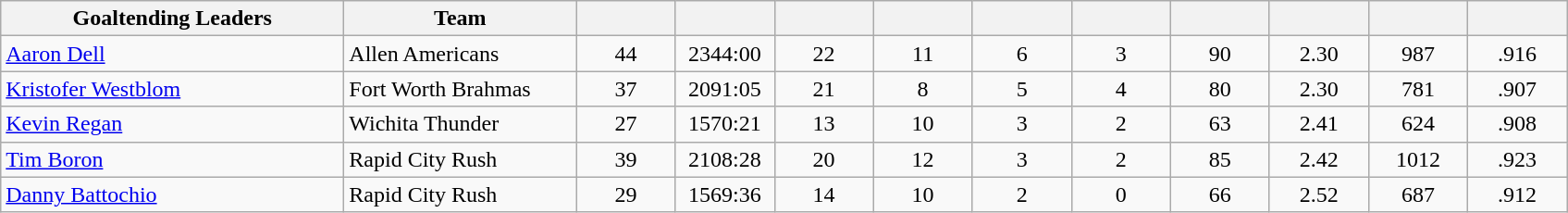<table class="wikitable sortable">
<tr>
<th style="width:15em;" class="unsortable">Goaltending Leaders</th>
<th style="width:10em;">Team</th>
<th style="width:4em;"></th>
<th style="width:4em;"></th>
<th style="width:4em;"></th>
<th style="width:4em;"></th>
<th style="width:4em;"></th>
<th style="width:4em;"></th>
<th style="width:4em;"></th>
<th style="width:4em;"></th>
<th style="width:4em;"></th>
<th style="width:4em;"></th>
</tr>
<tr align=center>
<td align=left><a href='#'>Aaron Dell</a></td>
<td align=left>Allen Americans</td>
<td>44</td>
<td>2344:00</td>
<td>22</td>
<td>11</td>
<td>6</td>
<td>3</td>
<td>90</td>
<td>2.30</td>
<td>987</td>
<td>.916</td>
</tr>
<tr align=center>
<td align=left><a href='#'>Kristofer Westblom</a></td>
<td align=left>Fort Worth Brahmas</td>
<td>37</td>
<td>2091:05</td>
<td>21</td>
<td>8</td>
<td>5</td>
<td>4</td>
<td>80</td>
<td>2.30</td>
<td>781</td>
<td>.907</td>
</tr>
<tr align=center>
<td align=left><a href='#'>Kevin Regan</a></td>
<td align=left>Wichita Thunder</td>
<td>27</td>
<td>1570:21</td>
<td>13</td>
<td>10</td>
<td>3</td>
<td>2</td>
<td>63</td>
<td>2.41</td>
<td>624</td>
<td>.908</td>
</tr>
<tr align=center>
<td align=left><a href='#'>Tim Boron</a></td>
<td align=left>Rapid City Rush</td>
<td>39</td>
<td>2108:28</td>
<td>20</td>
<td>12</td>
<td>3</td>
<td>2</td>
<td>85</td>
<td>2.42</td>
<td>1012</td>
<td>.923</td>
</tr>
<tr align=center>
<td align=left><a href='#'>Danny Battochio</a></td>
<td align=left>Rapid City Rush</td>
<td>29</td>
<td>1569:36</td>
<td>14</td>
<td>10</td>
<td>2</td>
<td>0</td>
<td>66</td>
<td>2.52</td>
<td>687</td>
<td>.912</td>
</tr>
</table>
